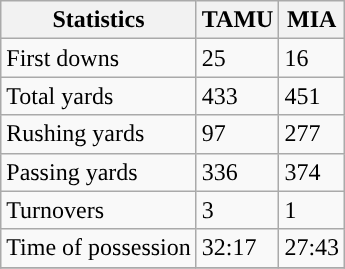<table class="wikitable" style="float: left;">
<tr>
<th>Statistics</th>
<th>TAMU</th>
<th>MIA</th>
</tr>
<tr>
<td>First downs</td>
<td>25</td>
<td>16</td>
</tr>
<tr>
<td>Total yards</td>
<td>433</td>
<td>451</td>
</tr>
<tr>
<td>Rushing yards</td>
<td>97</td>
<td>277</td>
</tr>
<tr>
<td>Passing yards</td>
<td>336</td>
<td>374</td>
</tr>
<tr>
<td>Turnovers</td>
<td>3</td>
<td>1</td>
</tr>
<tr>
<td>Time of possession</td>
<td>32:17</td>
<td>27:43</td>
</tr>
<tr>
</tr>
</table>
